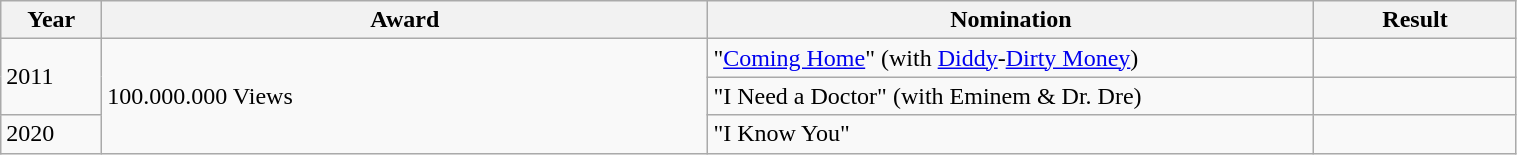<table class="wikitable" style="width:80%;">
<tr>
<th width=5%>Year</th>
<th style="width:30%;">Award</th>
<th style="width:30%;">Nomination</th>
<th style="width:10%;">Result</th>
</tr>
<tr>
<td rowspan="2">2011</td>
<td rowspan="3">100.000.000 Views</td>
<td>"<a href='#'>Coming Home</a>" (with <a href='#'>Diddy</a>-<a href='#'>Dirty Money</a>)</td>
<td></td>
</tr>
<tr>
<td>"I Need a Doctor" (with Eminem & Dr. Dre)</td>
<td></td>
</tr>
<tr>
<td>2020</td>
<td>"I Know You"</td>
<td></td>
</tr>
</table>
